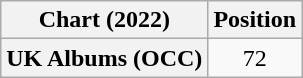<table class="wikitable plainrowheaders" style="text-align:center">
<tr>
<th scope="col">Chart (2022)</th>
<th scope="col">Position</th>
</tr>
<tr>
<th scope="row">UK Albums (OCC)</th>
<td>72</td>
</tr>
</table>
